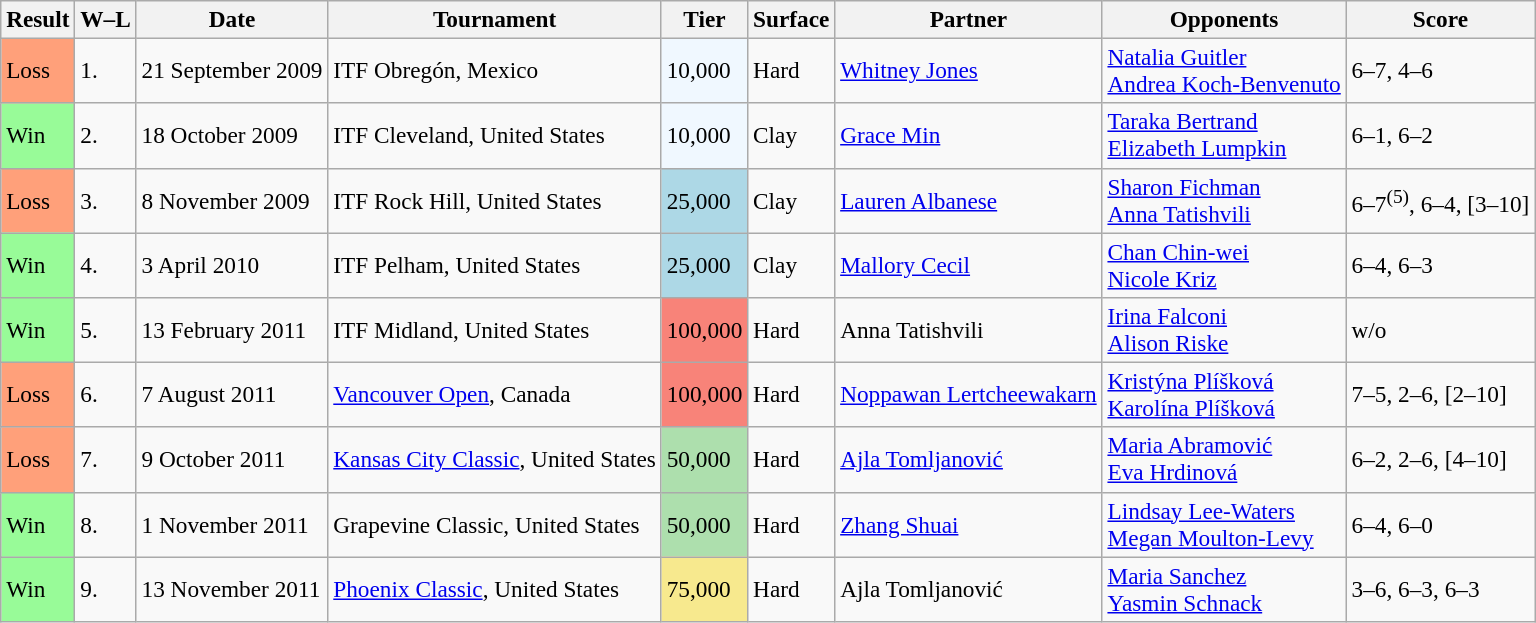<table class="sortable wikitable" style=font-size:97%>
<tr>
<th>Result</th>
<th>W–L</th>
<th>Date</th>
<th>Tournament</th>
<th>Tier</th>
<th>Surface</th>
<th>Partner</th>
<th>Opponents</th>
<th class="unsortable">Score</th>
</tr>
<tr bgcolor=>
<td bgcolor=#ffa07a>Loss</td>
<td>1.</td>
<td>21 September 2009</td>
<td>ITF Obregón, Mexico</td>
<td bgcolor=f0f8ff>10,000</td>
<td>Hard</td>
<td> <a href='#'>Whitney Jones</a></td>
<td> <a href='#'>Natalia Guitler</a> <br>  <a href='#'>Andrea Koch-Benvenuto</a></td>
<td>6–7, 4–6</td>
</tr>
<tr>
<td style="background:#98FB98;">Win</td>
<td>2.</td>
<td>18 October 2009</td>
<td>ITF Cleveland, United States</td>
<td bgcolor=f0f8ff>10,000</td>
<td>Clay</td>
<td> <a href='#'>Grace Min</a></td>
<td> <a href='#'>Taraka Bertrand</a> <br>  <a href='#'>Elizabeth Lumpkin</a></td>
<td>6–1, 6–2</td>
</tr>
<tr style="background:;">
<td bgcolor=#ffa07a>Loss</td>
<td>3.</td>
<td>8 November 2009</td>
<td>ITF Rock Hill, United States</td>
<td bgcolor=lightblue>25,000</td>
<td>Clay</td>
<td> <a href='#'>Lauren Albanese</a></td>
<td> <a href='#'>Sharon Fichman</a> <br>  <a href='#'>Anna Tatishvili</a></td>
<td>6–7<sup>(5)</sup>, 6–4, [3–10]</td>
</tr>
<tr style="background:;">
<td style="background:#98FB98;">Win</td>
<td>4.</td>
<td>3 April 2010</td>
<td>ITF Pelham, United States</td>
<td bgcolor=lightblue>25,000</td>
<td>Clay</td>
<td> <a href='#'>Mallory Cecil</a></td>
<td> <a href='#'>Chan Chin-wei</a> <br>  <a href='#'>Nicole Kriz</a></td>
<td>6–4, 6–3</td>
</tr>
<tr style="background:;">
<td bgcolor=#98FB98>Win</td>
<td>5.</td>
<td>13 February 2011</td>
<td>ITF Midland, United States</td>
<td bgcolor=f88379>100,000</td>
<td>Hard</td>
<td> Anna Tatishvili</td>
<td> <a href='#'>Irina Falconi</a> <br>  <a href='#'>Alison Riske</a></td>
<td>w/o</td>
</tr>
<tr style="background:;">
<td style="background:#ffa07a;">Loss</td>
<td>6.</td>
<td>7 August 2011</td>
<td><a href='#'>Vancouver Open</a>, Canada</td>
<td bgcolor=f88379>100,000</td>
<td>Hard</td>
<td> <a href='#'>Noppawan Lertcheewakarn</a></td>
<td> <a href='#'>Kristýna Plíšková</a> <br>  <a href='#'>Karolína Plíšková</a></td>
<td>7–5, 2–6, [2–10]</td>
</tr>
<tr style="background:;">
<td style="background:#ffa07a;">Loss</td>
<td>7.</td>
<td>9 October 2011</td>
<td><a href='#'>Kansas City Classic</a>, United States</td>
<td bgcolor=addfad>50,000</td>
<td>Hard</td>
<td> <a href='#'>Ajla Tomljanović</a></td>
<td> <a href='#'>Maria Abramović</a> <br>  <a href='#'>Eva Hrdinová</a></td>
<td>6–2, 2–6, [4–10]</td>
</tr>
<tr style="background:;">
<td bgcolor=#98FB98>Win</td>
<td>8.</td>
<td>1 November 2011</td>
<td>Grapevine Classic, United States</td>
<td bgcolor=addfad>50,000</td>
<td>Hard</td>
<td> <a href='#'>Zhang Shuai</a></td>
<td> <a href='#'>Lindsay Lee-Waters</a> <br>  <a href='#'>Megan Moulton-Levy</a></td>
<td>6–4, 6–0</td>
</tr>
<tr style="background:;">
<td bgcolor=#98FB98>Win</td>
<td>9.</td>
<td>13 November 2011</td>
<td><a href='#'>Phoenix Classic</a>, United States</td>
<td bgcolor=f7e98e>75,000</td>
<td>Hard</td>
<td> Ajla Tomljanović</td>
<td> <a href='#'>Maria Sanchez</a> <br>  <a href='#'>Yasmin Schnack</a></td>
<td>3–6, 6–3, 6–3</td>
</tr>
</table>
